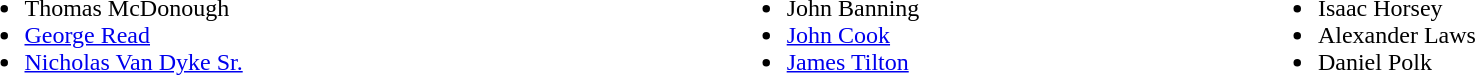<table width=100%>
<tr valign=top>
<td><br><ul><li>Thomas McDonough</li><li><a href='#'>George Read</a></li><li><a href='#'>Nicholas Van Dyke Sr.</a></li></ul></td>
<td><br><ul><li>John Banning</li><li><a href='#'>John Cook</a></li><li><a href='#'>James Tilton</a></li></ul></td>
<td><br><ul><li>Isaac Horsey</li><li>Alexander Laws</li><li>Daniel Polk</li></ul></td>
</tr>
</table>
